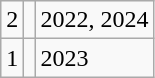<table class="wikitable">
<tr>
<td>2</td>
<td></td>
<td>2022, 2024</td>
</tr>
<tr>
<td>1</td>
<td></td>
<td>2023</td>
</tr>
</table>
